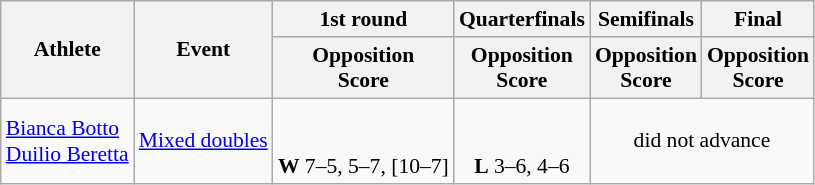<table class="wikitable" border="1" style="font-size:90%">
<tr>
<th rowspan=2>Athlete</th>
<th rowspan=2>Event</th>
<th>1st round</th>
<th>Quarterfinals</th>
<th>Semifinals</th>
<th>Final</th>
</tr>
<tr>
<th>Opposition<br>Score</th>
<th>Opposition<br>Score</th>
<th>Opposition<br>Score</th>
<th>Opposition<br>Score</th>
</tr>
<tr>
<td><a href='#'>Bianca Botto</a><br><a href='#'>Duilio Beretta</a></td>
<td><a href='#'>Mixed doubles</a></td>
<td align=center><br><br><strong>W</strong> 7–5, 5–7, [10–7]</td>
<td align=center><br><br><strong>L</strong> 3–6, 4–6</td>
<td align="center" colspan="7">did not advance</td>
</tr>
</table>
